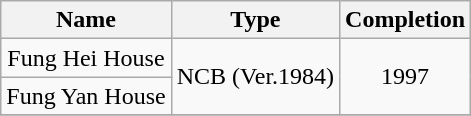<table class="wikitable" style="text-align: center">
<tr>
<th>Name</th>
<th>Type</th>
<th>Completion</th>
</tr>
<tr>
<td>Fung Hei House</td>
<td rowspan="2">NCB (Ver.1984)</td>
<td rowspan="2">1997</td>
</tr>
<tr>
<td>Fung Yan House</td>
</tr>
<tr>
</tr>
</table>
